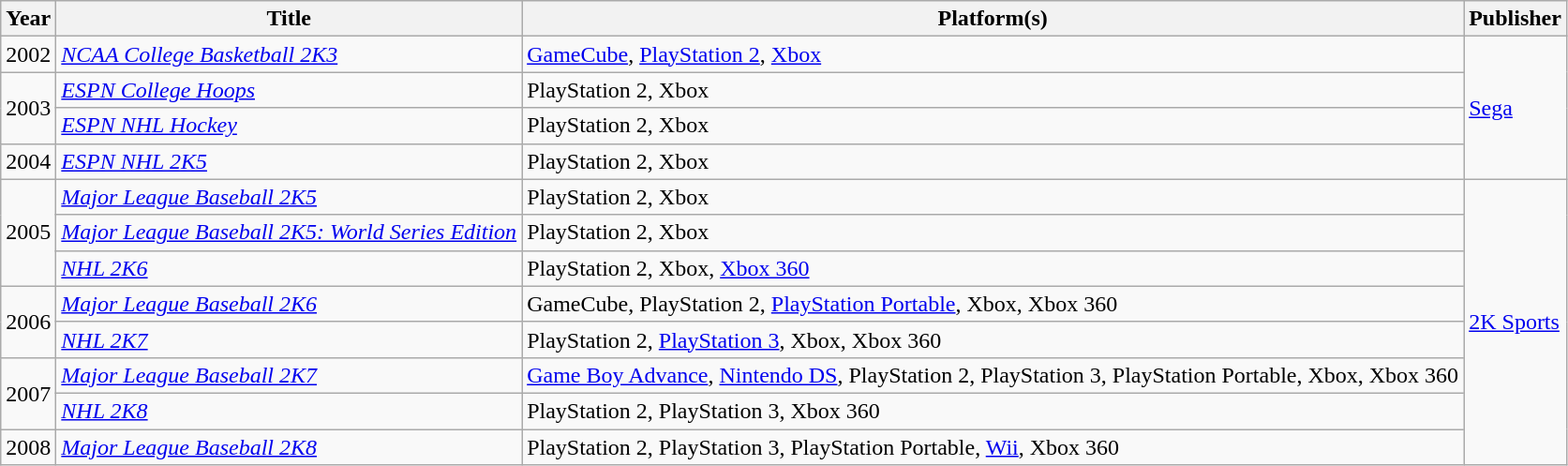<table class="wikitable sortable">
<tr>
<th>Year</th>
<th>Title</th>
<th>Platform(s)</th>
<th>Publisher</th>
</tr>
<tr>
<td>2002</td>
<td><em><a href='#'>NCAA College Basketball 2K3</a></em></td>
<td><a href='#'>GameCube</a>, <a href='#'>PlayStation 2</a>, <a href='#'>Xbox</a></td>
<td rowspan="4"><a href='#'>Sega</a></td>
</tr>
<tr>
<td rowspan="2">2003</td>
<td><em><a href='#'>ESPN College Hoops</a></em></td>
<td>PlayStation 2, Xbox</td>
</tr>
<tr>
<td><em><a href='#'>ESPN NHL Hockey</a></em></td>
<td>PlayStation 2, Xbox</td>
</tr>
<tr>
<td>2004</td>
<td><em><a href='#'>ESPN NHL 2K5</a></em></td>
<td>PlayStation 2, Xbox</td>
</tr>
<tr>
<td rowspan="3">2005</td>
<td><em><a href='#'>Major League Baseball 2K5</a></em></td>
<td>PlayStation 2, Xbox</td>
<td rowspan="8"><a href='#'>2K Sports</a></td>
</tr>
<tr>
<td><em><a href='#'>Major League Baseball 2K5: World Series Edition</a></em></td>
<td>PlayStation 2, Xbox</td>
</tr>
<tr>
<td><em><a href='#'>NHL 2K6</a></em></td>
<td>PlayStation 2, Xbox, <a href='#'>Xbox 360</a></td>
</tr>
<tr>
<td rowspan="2">2006</td>
<td><em><a href='#'>Major League Baseball 2K6</a></em></td>
<td>GameCube, PlayStation 2, <a href='#'>PlayStation Portable</a>, Xbox, Xbox 360</td>
</tr>
<tr>
<td><em><a href='#'>NHL 2K7</a></em></td>
<td>PlayStation 2, <a href='#'>PlayStation 3</a>, Xbox, Xbox 360</td>
</tr>
<tr>
<td rowspan="2">2007</td>
<td><em><a href='#'>Major League Baseball 2K7</a></em></td>
<td><a href='#'>Game Boy Advance</a>, <a href='#'>Nintendo DS</a>, PlayStation 2, PlayStation 3, PlayStation Portable, Xbox, Xbox 360</td>
</tr>
<tr>
<td><em><a href='#'>NHL 2K8</a></em></td>
<td>PlayStation 2, PlayStation 3, Xbox 360</td>
</tr>
<tr>
<td>2008</td>
<td><em><a href='#'>Major League Baseball 2K8</a></em></td>
<td>PlayStation 2, PlayStation 3, PlayStation Portable, <a href='#'>Wii</a>, Xbox 360</td>
</tr>
</table>
